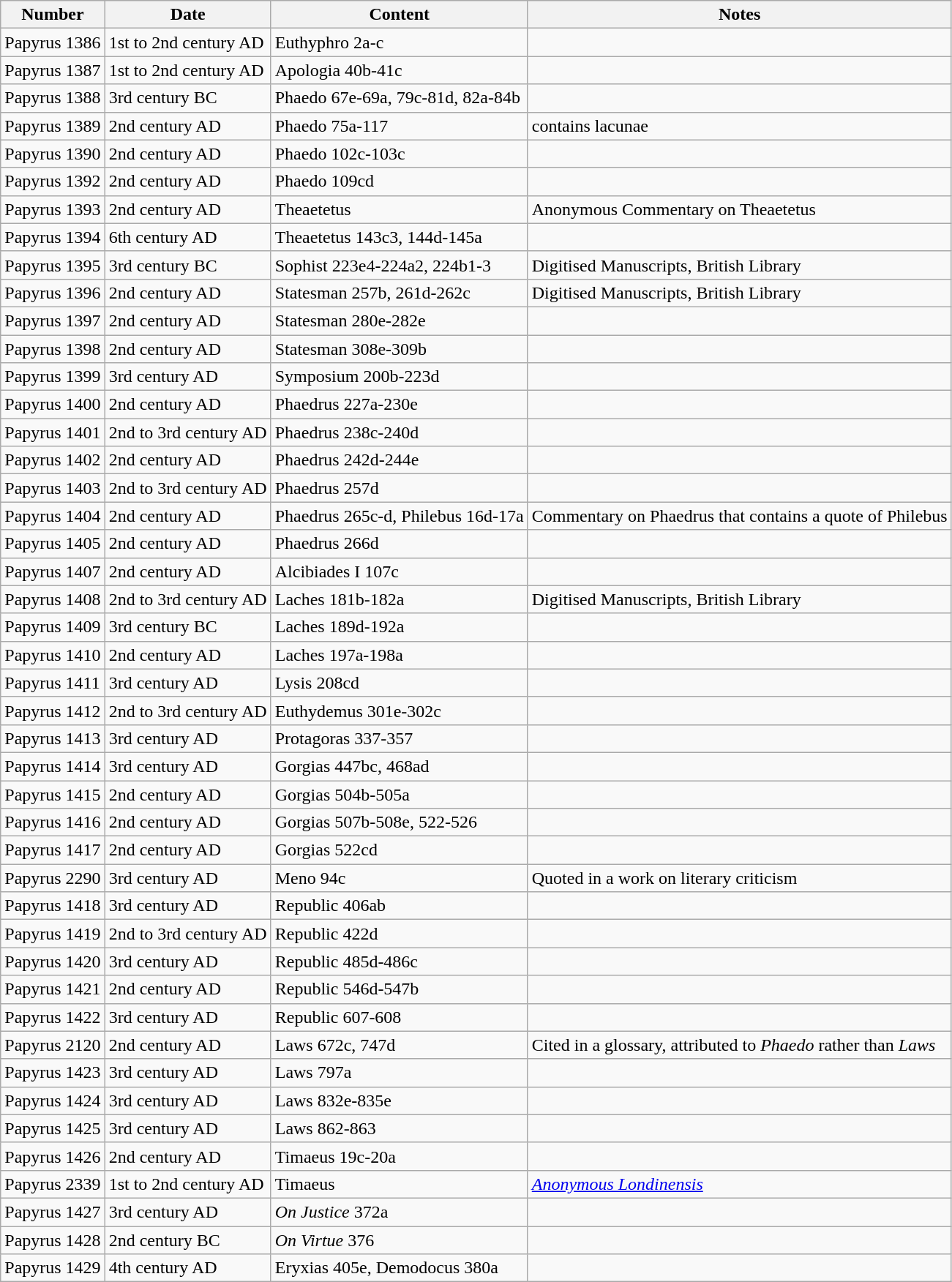<table class="wikitable sortable" style=" font-size: 100%; ">
<tr>
<th>Number</th>
<th>Date</th>
<th>Content</th>
<th>Notes</th>
</tr>
<tr>
<td>Papyrus 1386</td>
<td>1st to 2nd century AD</td>
<td>Euthyphro 2a-c</td>
<td></td>
</tr>
<tr>
<td>Papyrus 1387</td>
<td>1st to 2nd century AD</td>
<td>Apologia 40b-41c</td>
<td></td>
</tr>
<tr>
<td>Papyrus 1388</td>
<td>3rd century BC</td>
<td>Phaedo 67e-69a, 79c-81d, 82a-84b</td>
<td></td>
</tr>
<tr>
<td>Papyrus 1389</td>
<td>2nd century AD</td>
<td>Phaedo 75a-117</td>
<td>contains lacunae</td>
</tr>
<tr>
<td>Papyrus 1390</td>
<td>2nd century AD</td>
<td>Phaedo 102c-103c</td>
<td></td>
</tr>
<tr>
<td>Papyrus 1392</td>
<td>2nd century AD</td>
<td>Phaedo 109cd</td>
<td></td>
</tr>
<tr>
<td>Papyrus 1393</td>
<td>2nd century AD</td>
<td>Theaetetus</td>
<td>Anonymous Commentary on Theaetetus</td>
</tr>
<tr>
<td>Papyrus 1394</td>
<td>6th century AD</td>
<td>Theaetetus 143c3, 144d-145a</td>
<td></td>
</tr>
<tr>
<td>Papyrus 1395</td>
<td>3rd century BC</td>
<td>Sophist 223e4-224a2, 224b1-3</td>
<td>Digitised Manuscripts, British Library</td>
</tr>
<tr>
<td>Papyrus 1396</td>
<td>2nd century AD</td>
<td>Statesman 257b, 261d-262c</td>
<td>Digitised Manuscripts, British Library</td>
</tr>
<tr>
<td>Papyrus 1397</td>
<td>2nd century AD</td>
<td>Statesman 280e-282e</td>
<td></td>
</tr>
<tr>
<td>Papyrus 1398</td>
<td>2nd century AD</td>
<td>Statesman 308e-309b</td>
<td></td>
</tr>
<tr>
<td>Papyrus 1399</td>
<td>3rd century AD</td>
<td>Symposium 200b-223d</td>
<td></td>
</tr>
<tr>
<td>Papyrus 1400</td>
<td>2nd century AD</td>
<td>Phaedrus 227a-230e</td>
<td></td>
</tr>
<tr>
<td>Papyrus 1401</td>
<td>2nd to 3rd century AD</td>
<td>Phaedrus 238c-240d</td>
<td></td>
</tr>
<tr>
<td>Papyrus 1402</td>
<td>2nd century AD</td>
<td>Phaedrus 242d-244e</td>
<td></td>
</tr>
<tr>
<td>Papyrus 1403</td>
<td>2nd to 3rd century AD</td>
<td>Phaedrus 257d</td>
<td></td>
</tr>
<tr>
<td>Papyrus 1404</td>
<td>2nd century AD</td>
<td>Phaedrus 265c-d, Philebus 16d-17a</td>
<td>Commentary on Phaedrus that contains a quote of Philebus</td>
</tr>
<tr>
<td>Papyrus 1405</td>
<td>2nd century AD</td>
<td>Phaedrus 266d</td>
<td></td>
</tr>
<tr>
<td>Papyrus 1407</td>
<td>2nd century AD</td>
<td>Alcibiades I 107c</td>
<td></td>
</tr>
<tr>
<td>Papyrus 1408</td>
<td>2nd to 3rd century AD</td>
<td>Laches 181b-182a</td>
<td>Digitised Manuscripts, British Library</td>
</tr>
<tr>
<td>Papyrus 1409</td>
<td>3rd century BC</td>
<td>Laches 189d-192a</td>
<td></td>
</tr>
<tr>
<td>Papyrus 1410</td>
<td>2nd century AD</td>
<td>Laches 197a-198a</td>
<td></td>
</tr>
<tr>
<td>Papyrus 1411</td>
<td>3rd century AD</td>
<td>Lysis 208cd</td>
<td></td>
</tr>
<tr>
<td>Papyrus 1412</td>
<td>2nd to 3rd century AD</td>
<td>Euthydemus 301e-302c</td>
<td></td>
</tr>
<tr>
<td>Papyrus 1413</td>
<td>3rd century AD</td>
<td>Protagoras 337-357</td>
<td></td>
</tr>
<tr>
<td>Papyrus 1414</td>
<td>3rd century AD</td>
<td>Gorgias 447bc, 468ad</td>
<td></td>
</tr>
<tr>
<td>Papyrus 1415</td>
<td>2nd century AD</td>
<td>Gorgias 504b-505a</td>
<td></td>
</tr>
<tr>
<td>Papyrus 1416</td>
<td>2nd century AD</td>
<td>Gorgias 507b-508e, 522-526</td>
<td></td>
</tr>
<tr>
<td>Papyrus 1417</td>
<td>2nd century AD</td>
<td>Gorgias 522cd</td>
<td></td>
</tr>
<tr>
<td>Papyrus 2290</td>
<td>3rd century AD</td>
<td>Meno 94c</td>
<td>Quoted in a work on literary criticism</td>
</tr>
<tr>
<td>Papyrus 1418</td>
<td>3rd century AD</td>
<td>Republic 406ab</td>
<td></td>
</tr>
<tr>
<td>Papyrus 1419</td>
<td>2nd to 3rd century AD</td>
<td>Republic 422d</td>
<td></td>
</tr>
<tr>
<td>Papyrus 1420</td>
<td>3rd century AD</td>
<td>Republic 485d-486c</td>
<td></td>
</tr>
<tr>
<td>Papyrus 1421</td>
<td>2nd century AD</td>
<td>Republic 546d-547b</td>
<td></td>
</tr>
<tr>
<td>Papyrus 1422</td>
<td>3rd century AD</td>
<td>Republic 607-608</td>
<td></td>
</tr>
<tr>
<td>Papyrus 2120</td>
<td>2nd century AD</td>
<td>Laws 672c, 747d</td>
<td>Cited in a glossary, attributed to <em>Phaedo</em> rather than <em>Laws</em></td>
</tr>
<tr>
<td>Papyrus 1423</td>
<td>3rd century AD</td>
<td>Laws 797a</td>
<td></td>
</tr>
<tr>
<td>Papyrus 1424</td>
<td>3rd century AD</td>
<td>Laws 832e-835e</td>
<td></td>
</tr>
<tr>
<td>Papyrus 1425</td>
<td>3rd century AD</td>
<td>Laws 862-863</td>
<td></td>
</tr>
<tr>
<td>Papyrus 1426</td>
<td>2nd century AD</td>
<td>Timaeus 19c-20a</td>
<td></td>
</tr>
<tr>
<td>Papyrus 2339</td>
<td>1st to 2nd century AD</td>
<td>Timaeus</td>
<td><em><a href='#'>Anonymous Londinensis</a></em></td>
</tr>
<tr>
<td>Papyrus 1427</td>
<td>3rd century AD</td>
<td><em>On Justice</em> 372a</td>
<td></td>
</tr>
<tr>
<td>Papyrus 1428</td>
<td>2nd century BC</td>
<td><em>On Virtue</em> 376</td>
<td></td>
</tr>
<tr>
<td>Papyrus 1429</td>
<td>4th century AD</td>
<td>Eryxias 405e, Demodocus 380a</td>
<td></td>
</tr>
</table>
